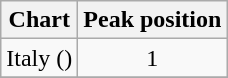<table class="wikitable sortable">
<tr>
<th align="left">Chart</th>
<th align="left">Peak position</th>
</tr>
<tr>
<td align="left">Italy ()</td>
<td align="center">1</td>
</tr>
<tr>
</tr>
</table>
